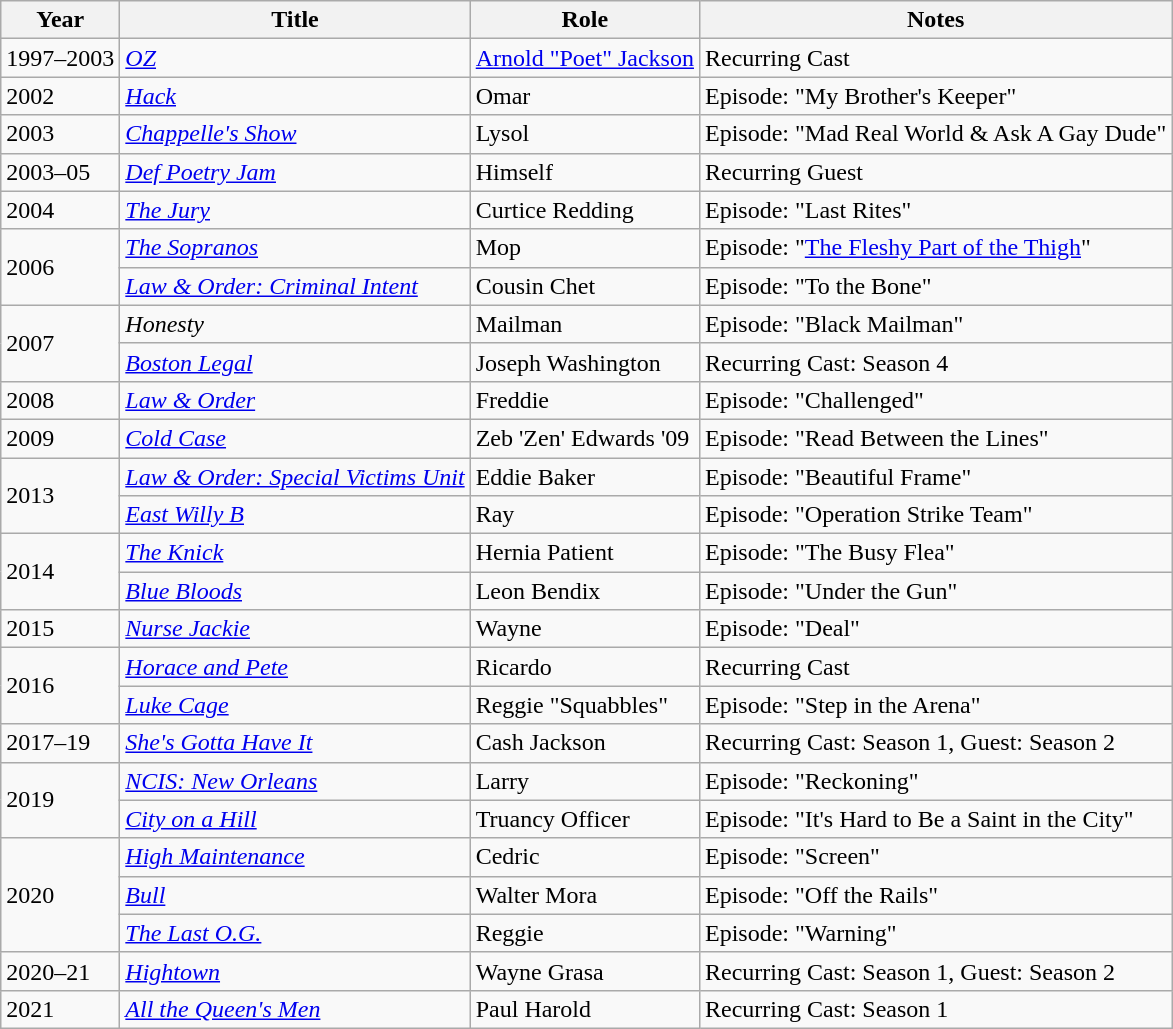<table class="wikitable">
<tr>
<th>Year</th>
<th>Title</th>
<th>Role</th>
<th>Notes</th>
</tr>
<tr>
<td>1997–2003</td>
<td><em><a href='#'>OZ</a></em></td>
<td><a href='#'>Arnold "Poet" Jackson</a></td>
<td>Recurring Cast</td>
</tr>
<tr>
<td>2002</td>
<td><em><a href='#'>Hack</a></em></td>
<td>Omar</td>
<td>Episode: "My Brother's Keeper"</td>
</tr>
<tr>
<td>2003</td>
<td><em><a href='#'>Chappelle's Show</a></em></td>
<td>Lysol</td>
<td>Episode: "Mad Real World & Ask A Gay Dude"</td>
</tr>
<tr>
<td>2003–05</td>
<td><em><a href='#'>Def Poetry Jam</a></em></td>
<td>Himself</td>
<td>Recurring Guest</td>
</tr>
<tr>
<td>2004</td>
<td><em><a href='#'>The Jury</a></em></td>
<td>Curtice Redding</td>
<td>Episode: "Last Rites"</td>
</tr>
<tr>
<td rowspan="2">2006</td>
<td><em><a href='#'>The Sopranos</a></em></td>
<td>Mop</td>
<td>Episode: "<a href='#'>The Fleshy Part of the Thigh</a>"</td>
</tr>
<tr>
<td><em><a href='#'>Law & Order: Criminal Intent</a></em></td>
<td>Cousin Chet</td>
<td>Episode: "To the Bone"</td>
</tr>
<tr>
<td rowspan="2">2007</td>
<td><em>Honesty</em></td>
<td>Mailman</td>
<td>Episode: "Black Mailman"</td>
</tr>
<tr>
<td><em><a href='#'>Boston Legal</a></em></td>
<td>Joseph Washington</td>
<td>Recurring Cast: Season 4</td>
</tr>
<tr>
<td>2008</td>
<td><em><a href='#'>Law & Order</a></em></td>
<td>Freddie</td>
<td>Episode: "Challenged"</td>
</tr>
<tr>
<td>2009</td>
<td><em><a href='#'>Cold Case</a></em></td>
<td>Zeb 'Zen' Edwards '09</td>
<td>Episode: "Read Between the Lines"</td>
</tr>
<tr>
<td rowspan="2">2013</td>
<td><em><a href='#'>Law & Order: Special Victims Unit</a></em></td>
<td>Eddie Baker</td>
<td>Episode: "Beautiful Frame"</td>
</tr>
<tr>
<td><em><a href='#'>East Willy B</a></em></td>
<td>Ray</td>
<td>Episode: "Operation Strike Team"</td>
</tr>
<tr>
<td rowspan="2">2014</td>
<td><em><a href='#'>The Knick</a></em></td>
<td>Hernia Patient</td>
<td>Episode: "The Busy Flea"</td>
</tr>
<tr>
<td><em><a href='#'>Blue Bloods</a></em></td>
<td>Leon Bendix</td>
<td>Episode: "Under the Gun"</td>
</tr>
<tr>
<td>2015</td>
<td><em><a href='#'>Nurse Jackie</a></em></td>
<td>Wayne</td>
<td>Episode: "Deal"</td>
</tr>
<tr>
<td rowspan="2">2016</td>
<td><em><a href='#'>Horace and Pete</a></em></td>
<td>Ricardo</td>
<td>Recurring Cast</td>
</tr>
<tr>
<td><em><a href='#'>Luke Cage</a></em></td>
<td>Reggie "Squabbles"</td>
<td>Episode: "Step in the Arena"</td>
</tr>
<tr>
<td>2017–19</td>
<td><em><a href='#'>She's Gotta Have It</a></em></td>
<td>Cash Jackson</td>
<td>Recurring Cast: Season 1, Guest: Season 2</td>
</tr>
<tr>
<td rowspan="2">2019</td>
<td><em><a href='#'>NCIS: New Orleans</a></em></td>
<td>Larry</td>
<td>Episode: "Reckoning"</td>
</tr>
<tr>
<td><em><a href='#'>City on a Hill</a></em></td>
<td>Truancy Officer</td>
<td>Episode: "It's Hard to Be a Saint in the City"</td>
</tr>
<tr>
<td rowspan="3">2020</td>
<td><em><a href='#'>High Maintenance</a></em></td>
<td>Cedric</td>
<td>Episode: "Screen"</td>
</tr>
<tr>
<td><em><a href='#'>Bull</a></em></td>
<td>Walter Mora</td>
<td>Episode: "Off the Rails"</td>
</tr>
<tr>
<td><em><a href='#'>The Last O.G.</a></em></td>
<td>Reggie</td>
<td>Episode: "Warning"</td>
</tr>
<tr>
<td>2020–21</td>
<td><em><a href='#'>Hightown</a></em></td>
<td>Wayne Grasa</td>
<td>Recurring Cast: Season 1, Guest: Season 2</td>
</tr>
<tr>
<td>2021</td>
<td><em><a href='#'>All the Queen's Men</a></em></td>
<td>Paul Harold</td>
<td>Recurring Cast: Season 1</td>
</tr>
</table>
